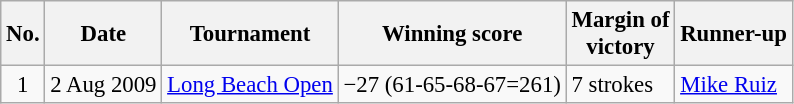<table class="wikitable" style="font-size:95%;">
<tr>
<th>No.</th>
<th>Date</th>
<th>Tournament</th>
<th>Winning score</th>
<th>Margin of<br>victory</th>
<th>Runner-up</th>
</tr>
<tr>
<td align=center>1</td>
<td align=right>2 Aug 2009</td>
<td><a href='#'>Long Beach Open</a></td>
<td>−27 (61-65-68-67=261)</td>
<td>7 strokes</td>
<td> <a href='#'>Mike Ruiz</a></td>
</tr>
</table>
